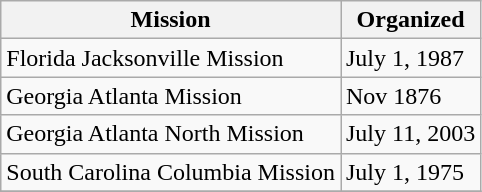<table class="wikitable">
<tr>
<th>Mission</th>
<th>Organized</th>
</tr>
<tr>
<td>Florida Jacksonville Mission</td>
<td>July 1, 1987</td>
</tr>
<tr>
<td>Georgia Atlanta Mission</td>
<td>Nov 1876</td>
</tr>
<tr>
<td>Georgia Atlanta North Mission</td>
<td>July 11, 2003</td>
</tr>
<tr>
<td>South Carolina Columbia Mission</td>
<td>July 1, 1975</td>
</tr>
<tr>
</tr>
</table>
